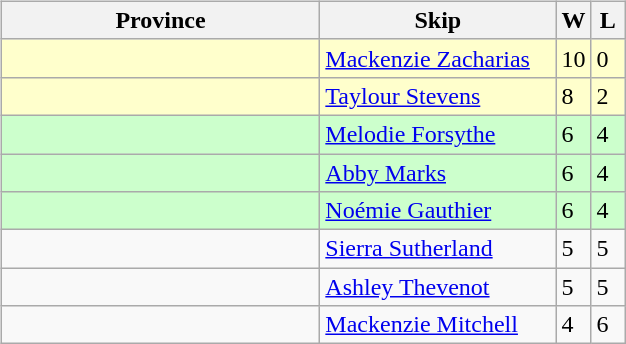<table>
<tr>
<td style="width:10%; vertical-align:top;"><br><table class="wikitable">
<tr>
<th width=205>Province</th>
<th width=150>Skip</th>
<th width=15>W</th>
<th width=15>L</th>
</tr>
<tr bgcolor=#ffffcc>
<td></td>
<td><a href='#'>Mackenzie Zacharias</a></td>
<td>10</td>
<td>0</td>
</tr>
<tr bgcolor=#ffffcc>
<td></td>
<td><a href='#'>Taylour Stevens</a></td>
<td>8</td>
<td>2</td>
</tr>
<tr bgcolor=#ccffcc>
<td></td>
<td><a href='#'>Melodie Forsythe</a></td>
<td>6</td>
<td>4</td>
</tr>
<tr bgcolor=#ccffcc>
<td></td>
<td><a href='#'>Abby Marks</a></td>
<td>6</td>
<td>4</td>
</tr>
<tr bgcolor=#ccffcc>
<td></td>
<td><a href='#'>Noémie Gauthier</a></td>
<td>6</td>
<td>4</td>
</tr>
<tr>
<td></td>
<td><a href='#'>Sierra Sutherland</a></td>
<td>5</td>
<td>5</td>
</tr>
<tr>
<td></td>
<td><a href='#'>Ashley Thevenot</a></td>
<td>5</td>
<td>5</td>
</tr>
<tr>
<td></td>
<td><a href='#'>Mackenzie Mitchell</a></td>
<td>4</td>
<td>6</td>
</tr>
</table>
</td>
</tr>
<tr>
</tr>
</table>
